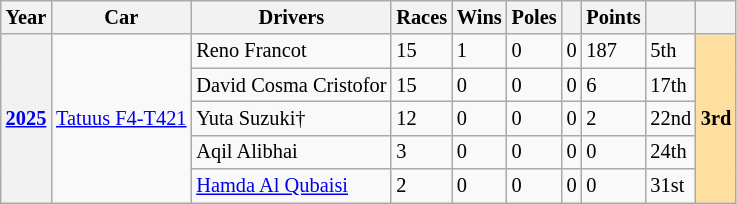<table class="wikitable" style="font-size:85%">
<tr>
<th>Year</th>
<th>Car</th>
<th>Drivers</th>
<th>Races</th>
<th>Wins</th>
<th>Poles</th>
<th></th>
<th>Points</th>
<th></th>
<th></th>
</tr>
<tr>
<th rowspan="5"><a href='#'>2025</a></th>
<td rowspan="5"><a href='#'>Tatuus F4-T421</a></td>
<td> Reno Francot</td>
<td>15</td>
<td>1</td>
<td>0</td>
<td>0</td>
<td>187</td>
<td>5th</td>
<td rowspan="5" style="background:#FFDF9F;"><strong>3rd</strong></td>
</tr>
<tr>
<td> David Cosma Cristofor</td>
<td>15</td>
<td>0</td>
<td>0</td>
<td>0</td>
<td>6</td>
<td>17th</td>
</tr>
<tr>
<td> Yuta Suzuki†</td>
<td>12</td>
<td>0</td>
<td>0</td>
<td>0</td>
<td>2</td>
<td>22nd</td>
</tr>
<tr>
<td> Aqil Alibhai</td>
<td>3</td>
<td>0</td>
<td>0</td>
<td>0</td>
<td>0</td>
<td>24th</td>
</tr>
<tr>
<td> <a href='#'>Hamda Al Qubaisi</a></td>
<td>2</td>
<td>0</td>
<td>0</td>
<td>0</td>
<td>0</td>
<td>31st</td>
</tr>
</table>
